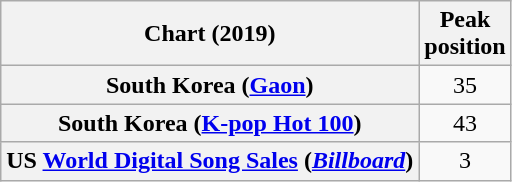<table class="wikitable sortable plainrowheaders" style="text-align:center">
<tr>
<th scope="col">Chart (2019)</th>
<th scope="col">Peak<br>position</th>
</tr>
<tr>
<th scope="row">South Korea (<a href='#'>Gaon</a>)</th>
<td>35</td>
</tr>
<tr>
<th scope="row">South Korea (<a href='#'>K-pop Hot 100</a>)</th>
<td>43</td>
</tr>
<tr>
<th scope="row">US <a href='#'>World Digital Song Sales</a> (<a href='#'><em>Billboard</em></a>)</th>
<td>3</td>
</tr>
</table>
